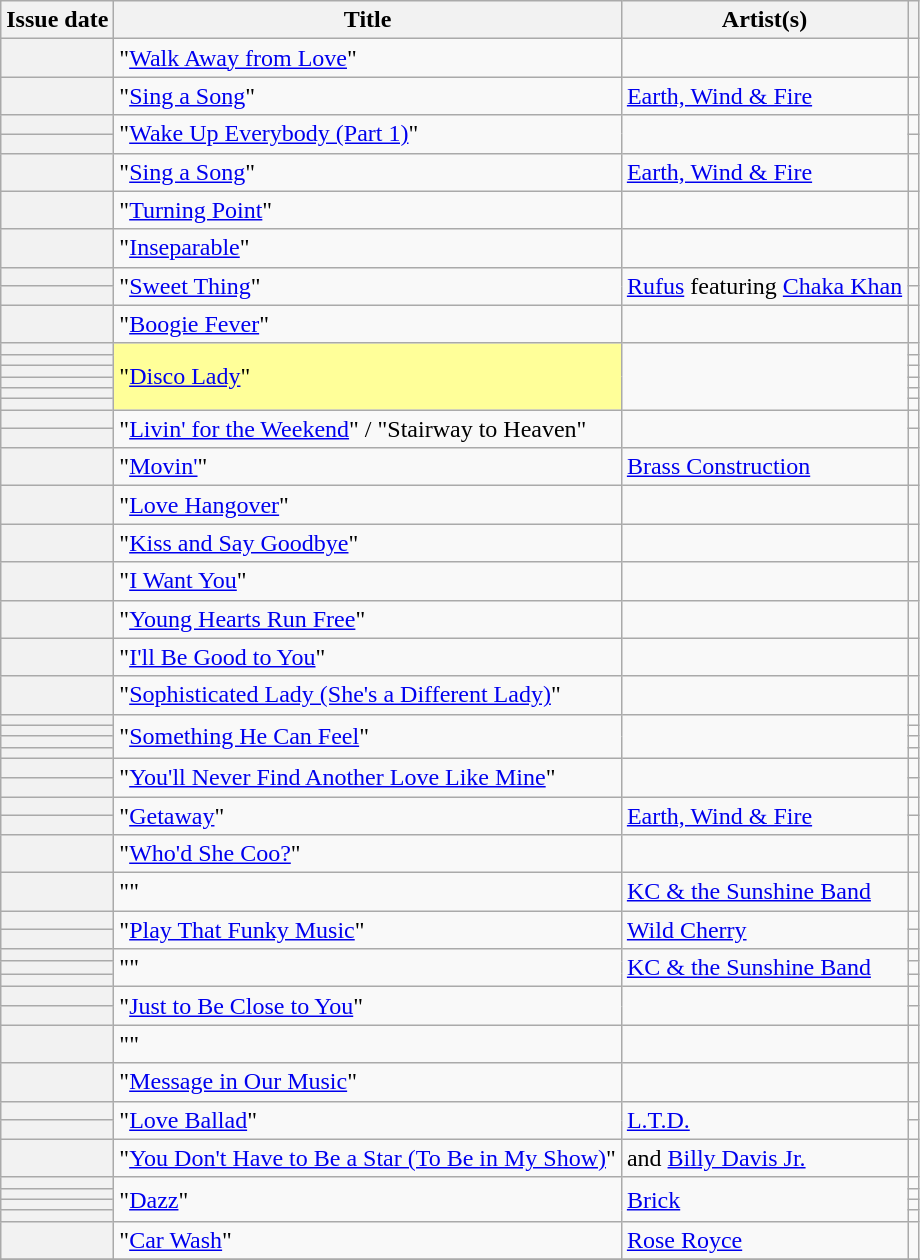<table class="wikitable sortable plainrowheaders">
<tr>
<th scope="col">Issue date</th>
<th scope="col">Title</th>
<th scope="col">Artist(s)</th>
<th scope="col" class="unsortable"></th>
</tr>
<tr>
<th scope=row></th>
<td>"<a href='#'>Walk Away from Love</a>"</td>
<td></td>
<td align=center></td>
</tr>
<tr>
<th scope=row></th>
<td>"<a href='#'>Sing a Song</a>"</td>
<td><a href='#'>Earth, Wind & Fire</a></td>
<td align=center></td>
</tr>
<tr>
<th scope=row></th>
<td rowspan="2">"<a href='#'>Wake Up Everybody (Part 1)</a>"</td>
<td rowspan="2"></td>
<td align=center></td>
</tr>
<tr>
<th scope=row></th>
<td align=center></td>
</tr>
<tr>
<th scope=row></th>
<td>"<a href='#'>Sing a Song</a>"</td>
<td><a href='#'>Earth, Wind & Fire</a></td>
<td align=center></td>
</tr>
<tr>
<th scope=row></th>
<td>"<a href='#'>Turning Point</a>"</td>
<td></td>
<td align=center></td>
</tr>
<tr>
<th scope=row></th>
<td>"<a href='#'>Inseparable</a>"</td>
<td></td>
<td align=center></td>
</tr>
<tr>
<th scope=row></th>
<td rowspan="2">"<a href='#'>Sweet Thing</a>"</td>
<td rowspan="2"><a href='#'>Rufus</a> featuring <a href='#'>Chaka Khan</a></td>
<td align=center></td>
</tr>
<tr>
<th scope=row></th>
<td align=center></td>
</tr>
<tr>
<th scope=row></th>
<td>"<a href='#'>Boogie Fever</a>"</td>
<td></td>
<td align=center></td>
</tr>
<tr>
<th scope=row></th>
<td style="background:#FFFF99" rowspan="6">"<a href='#'>Disco Lady</a>" </td>
<td rowspan="6"></td>
<td align=center></td>
</tr>
<tr>
<th scope=row></th>
<td align=center></td>
</tr>
<tr>
<th scope=row></th>
<td align=center></td>
</tr>
<tr>
<th scope=row></th>
<td align=center></td>
</tr>
<tr>
<th scope=row></th>
<td align=center></td>
</tr>
<tr>
<th scope=row></th>
<td align=center></td>
</tr>
<tr>
<th scope=row></th>
<td rowspan="2">"<a href='#'>Livin' for the Weekend</a>" / "Stairway to Heaven"</td>
<td rowspan="2"></td>
<td align=center></td>
</tr>
<tr>
<th scope=row></th>
<td align=center></td>
</tr>
<tr>
<th scope=row></th>
<td>"<a href='#'>Movin'</a>"</td>
<td><a href='#'>Brass Construction</a></td>
<td align=center></td>
</tr>
<tr>
<th scope=row></th>
<td>"<a href='#'>Love Hangover</a>"</td>
<td></td>
<td align=center></td>
</tr>
<tr>
<th scope=row></th>
<td>"<a href='#'>Kiss and Say Goodbye</a>"</td>
<td></td>
<td align=center></td>
</tr>
<tr>
<th scope=row></th>
<td>"<a href='#'>I Want You</a>"</td>
<td></td>
<td align=center></td>
</tr>
<tr>
<th scope=row></th>
<td>"<a href='#'>Young Hearts Run Free</a>"</td>
<td></td>
<td align=center></td>
</tr>
<tr>
<th scope=row></th>
<td>"<a href='#'>I'll Be Good to You</a>"</td>
<td></td>
<td align=center></td>
</tr>
<tr>
<th scope=row></th>
<td>"<a href='#'>Sophisticated Lady (She's a Different Lady)</a>"</td>
<td></td>
<td align=center></td>
</tr>
<tr>
<th scope=row></th>
<td rowspan="4">"<a href='#'>Something He Can Feel</a>"</td>
<td rowspan="4"></td>
<td align=center></td>
</tr>
<tr>
<th scope=row></th>
<td align=center></td>
</tr>
<tr>
<th scope=row></th>
<td align=center></td>
</tr>
<tr>
<th scope=row></th>
<td align=center></td>
</tr>
<tr>
<th scope=row></th>
<td rowspan="2">"<a href='#'>You'll Never Find Another Love Like Mine</a>"</td>
<td rowspan="2"></td>
<td align=center></td>
</tr>
<tr>
<th scope=row></th>
<td align=center></td>
</tr>
<tr>
<th scope=row></th>
<td rowspan="2">"<a href='#'>Getaway</a>"</td>
<td rowspan="2"><a href='#'>Earth, Wind & Fire</a></td>
<td align=center></td>
</tr>
<tr>
<th scope=row></th>
<td align=center></td>
</tr>
<tr>
<th scope=row></th>
<td>"<a href='#'>Who'd She Coo?</a>"</td>
<td></td>
<td align=center></td>
</tr>
<tr>
<th scope=row></th>
<td>""</td>
<td><a href='#'>KC & the Sunshine Band</a></td>
<td align=center></td>
</tr>
<tr>
<th scope=row></th>
<td rowspan="2">"<a href='#'>Play That Funky Music</a>"</td>
<td rowspan="2"><a href='#'>Wild Cherry</a></td>
<td align=center></td>
</tr>
<tr>
<th scope=row></th>
<td align=center></td>
</tr>
<tr>
<th scope=row></th>
<td rowspan="3">""</td>
<td rowspan="3"><a href='#'>KC & the Sunshine Band</a></td>
<td align=center></td>
</tr>
<tr>
<th scope=row></th>
<td align=center></td>
</tr>
<tr>
<th scope=row></th>
<td align=center></td>
</tr>
<tr>
<th scope=row></th>
<td rowspan="2">"<a href='#'>Just to Be Close to You</a>"</td>
<td rowspan="2"></td>
<td align=center></td>
</tr>
<tr>
<th scope=row></th>
<td align=center></td>
</tr>
<tr>
<th scope=row></th>
<td>""</td>
<td></td>
<td align=center></td>
</tr>
<tr>
<th scope=row></th>
<td>"<a href='#'>Message in Our Music</a>"</td>
<td></td>
<td align=center></td>
</tr>
<tr>
<th scope=row></th>
<td rowspan="2">"<a href='#'>Love Ballad</a>"</td>
<td rowspan="2"><a href='#'>L.T.D.</a></td>
<td align=center></td>
</tr>
<tr>
<th scope=row></th>
<td align=center></td>
</tr>
<tr>
<th scope=row></th>
<td>"<a href='#'>You Don't Have to Be a Star (To Be in My Show)</a>"</td>
<td> and <a href='#'>Billy Davis Jr.</a></td>
<td align=center></td>
</tr>
<tr>
<th scope=row></th>
<td rowspan="4">"<a href='#'>Dazz</a>"</td>
<td rowspan="4"><a href='#'>Brick</a></td>
<td align=center></td>
</tr>
<tr>
<th scope=row></th>
<td align=center></td>
</tr>
<tr>
<th scope=row></th>
<td align=center></td>
</tr>
<tr>
<th scope=row></th>
<td align=center></td>
</tr>
<tr>
<th scope=row></th>
<td>"<a href='#'>Car Wash</a>"</td>
<td><a href='#'>Rose Royce</a></td>
<td align=center></td>
</tr>
<tr>
</tr>
</table>
